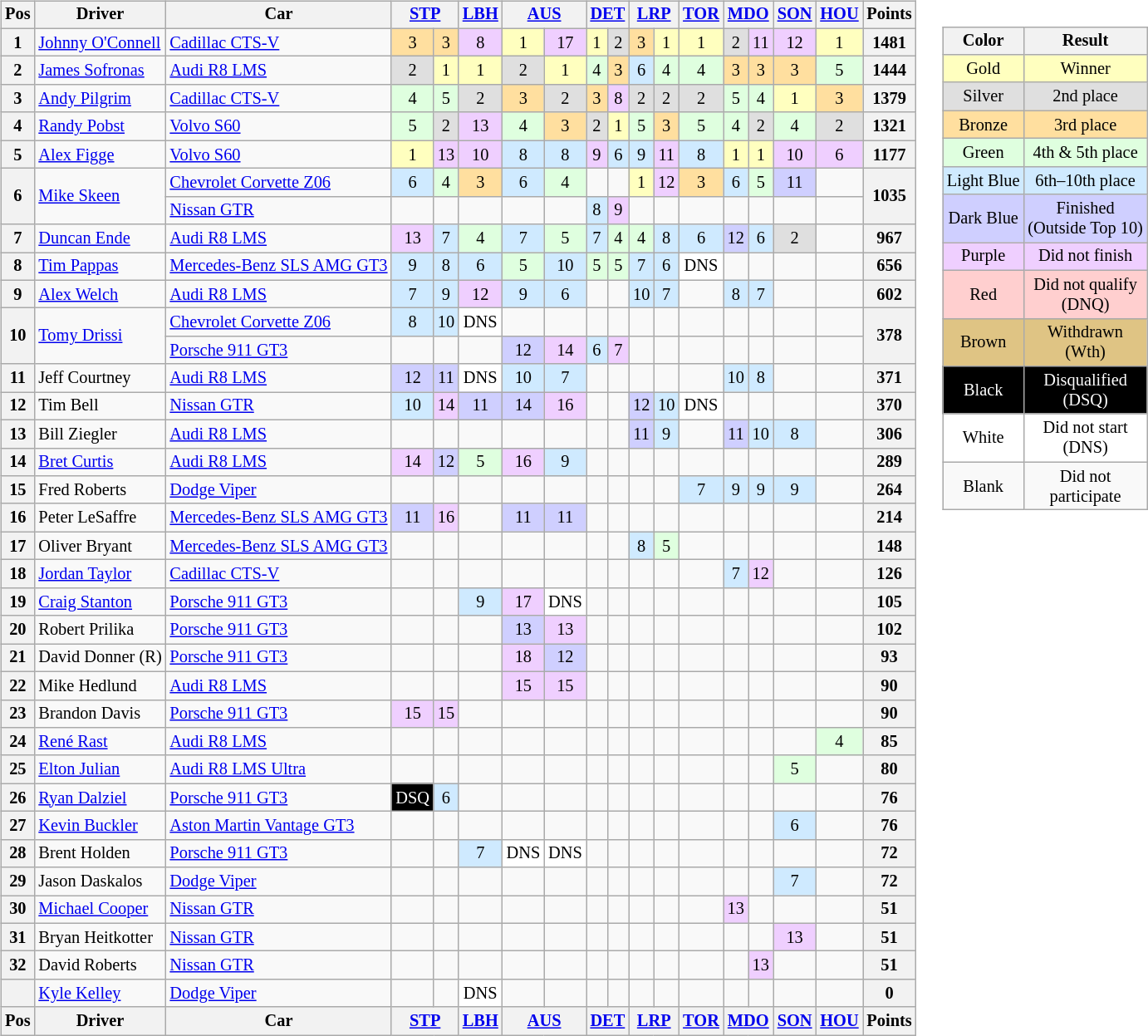<table>
<tr>
<td><br><table class="wikitable" style="font-size:85%; text-align:center">
<tr valign="top">
<th valign="middle">Pos</th>
<th valign="middle">Driver</th>
<th valign="middle">Car</th>
<th colspan=2><a href='#'>STP</a></th>
<th><a href='#'>LBH</a></th>
<th colspan=2><a href='#'>AUS</a></th>
<th colspan=2><a href='#'>DET</a></th>
<th colspan=2><a href='#'>LRP</a></th>
<th><a href='#'>TOR</a></th>
<th colspan=2><a href='#'>MDO</a></th>
<th><a href='#'>SON</a></th>
<th><a href='#'>HOU</a></th>
<th valign="middle">Points</th>
</tr>
<tr>
<th>1</th>
<td align="left"> <a href='#'>Johnny O'Connell</a></td>
<td align="left"><a href='#'>Cadillac CTS-V</a></td>
<td style="background:#FFDF9F;">3</td>
<td style="background:#FFDF9F;">3</td>
<td style="background:#EFCFFF;">8</td>
<td style="background:#FFFFBF;">1</td>
<td style="background:#EFCFFF;">17</td>
<td style="background:#FFFFBF;">1</td>
<td style="background:#DFDFDF;">2</td>
<td style="background:#FFDF9F;">3</td>
<td style="background:#FFFFBF;">1</td>
<td style="background:#FFFFBF;">1</td>
<td style="background:#DFDFDF;">2</td>
<td style="background:#EFCFFF;">11</td>
<td style="background:#EFCFFF;">12</td>
<td style="background:#FFFFBF;">1</td>
<th>1481</th>
</tr>
<tr>
<th>2</th>
<td align="left"> <a href='#'>James Sofronas</a></td>
<td align="left"><a href='#'>Audi R8 LMS</a></td>
<td style="background:#DFDFDF;">2</td>
<td style="background:#FFFFBF;">1</td>
<td style="background:#FFFFBF;">1</td>
<td style="background:#DFDFDF;">2</td>
<td style="background:#FFFFBF;">1</td>
<td style="background:#DFFFDF;">4</td>
<td style="background:#FFDF9F;">3</td>
<td style="background:#CFEAFF;">6</td>
<td style="background:#DFFFDF;">4</td>
<td style="background:#DFFFDF;">4</td>
<td style="background:#FFDF9F;">3</td>
<td style="background:#FFDF9F;">3</td>
<td style="background:#FFDF9F;">3</td>
<td style="background:#DFFFDF;">5</td>
<th>1444</th>
</tr>
<tr>
<th>3</th>
<td align="left"> <a href='#'>Andy Pilgrim</a></td>
<td align="left"><a href='#'>Cadillac CTS-V</a></td>
<td style="background:#DFFFDF;">4</td>
<td style="background:#DFFFDF;">5</td>
<td style="background:#DFDFDF;">2</td>
<td style="background:#FFDF9F;">3</td>
<td style="background:#DFDFDF;">2</td>
<td style="background:#FFDF9F;">3</td>
<td style="background:#EFCFFF;">8</td>
<td style="background:#DFDFDF;">2</td>
<td style="background:#DFDFDF;">2</td>
<td style="background:#DFDFDF;">2</td>
<td style="background:#DFFFDF;">5</td>
<td style="background:#DFFFDF;">4</td>
<td style="background:#FFFFBF;">1</td>
<td style="background:#FFDF9F;">3</td>
<th>1379</th>
</tr>
<tr>
<th>4</th>
<td align="left"> <a href='#'>Randy Pobst</a></td>
<td align="left"><a href='#'>Volvo S60</a></td>
<td style="background:#DFFFDF;">5</td>
<td style="background:#DFDFDF;">2</td>
<td style="background:#EFCFFF;">13</td>
<td style="background:#DFFFDF;">4</td>
<td style="background:#FFDF9F;">3</td>
<td style="background:#DFDFDF;">2</td>
<td style="background:#FFFFBF;">1</td>
<td style="background:#DFFFDF;">5</td>
<td style="background:#FFDF9F;">3</td>
<td style="background:#DFFFDF;">5</td>
<td style="background:#DFFFDF;">4</td>
<td style="background:#DFDFDF;">2</td>
<td style="background:#DFFFDF;">4</td>
<td style="background:#DFDFDF;">2</td>
<th>1321</th>
</tr>
<tr>
<th>5</th>
<td align="left"> <a href='#'>Alex Figge</a></td>
<td align="left"><a href='#'>Volvo S60</a></td>
<td style="background:#FFFFBF;">1</td>
<td style="background:#EFCFFF;">13</td>
<td style="background:#EFCFFF;">10</td>
<td style="background:#CFEAFF;">8</td>
<td style="background:#CFEAFF;">8</td>
<td style="background:#EFCFFF;">9</td>
<td style="background:#CFEAFF;">6</td>
<td style="background:#CFEAFF;">9</td>
<td style="background:#EFCFFF;">11</td>
<td style="background:#CFEAFF;">8</td>
<td style="background:#FFFFBF;">1</td>
<td style="background:#FFFFBF;">1</td>
<td style="background:#EFCFFF;">10</td>
<td style="background:#EFCFFF;">6</td>
<th>1177</th>
</tr>
<tr>
<th rowspan=2>6</th>
<td rowspan=2 align="left"> <a href='#'>Mike Skeen</a></td>
<td align="left"><a href='#'>Chevrolet Corvette Z06</a></td>
<td style="background:#CFEAFF;">6</td>
<td style="background:#DFFFDF;">4</td>
<td style="background:#FFDF9F;">3</td>
<td style="background:#CFEAFF;">6</td>
<td style="background:#DFFFDF;">4</td>
<td></td>
<td></td>
<td style="background:#FFFFBF;">1</td>
<td style="background:#EFCFFF;">12</td>
<td style="background:#FFDF9F;">3</td>
<td style="background:#CFEAFF;">6</td>
<td style="background:#DFFFDF;">5</td>
<td style="background:#CFCFFF;">11</td>
<td></td>
<th rowspan=2>1035</th>
</tr>
<tr>
<td align="left"><a href='#'>Nissan GTR</a></td>
<td></td>
<td></td>
<td></td>
<td></td>
<td></td>
<td style="background:#CFEAFF;">8</td>
<td style="background:#EFCFFF;">9</td>
<td></td>
<td></td>
<td></td>
<td></td>
<td></td>
<td></td>
<td></td>
</tr>
<tr>
<th>7</th>
<td align="left"> <a href='#'>Duncan Ende</a></td>
<td align="left"><a href='#'>Audi R8 LMS</a></td>
<td style="background:#EFCFFF;">13</td>
<td style="background:#CFEAFF;">7</td>
<td style="background:#DFFFDF;">4</td>
<td style="background:#CFEAFF;">7</td>
<td style="background:#DFFFDF;">5</td>
<td style="background:#CFEAFF;">7</td>
<td style="background:#DFFFDF;">4</td>
<td style="background:#DFFFDF;">4</td>
<td style="background:#CFEAFF;">8</td>
<td style="background:#CFEAFF;">6</td>
<td style="background:#CFCFFF;">12</td>
<td style="background:#CFEAFF;">6</td>
<td style="background:#DFDFDF;">2</td>
<td></td>
<th>967</th>
</tr>
<tr>
<th>8</th>
<td align="left"> <a href='#'>Tim Pappas</a></td>
<td align="left"><a href='#'>Mercedes-Benz SLS AMG GT3</a></td>
<td style="background:#CFEAFF;">9</td>
<td style="background:#CFEAFF;">8</td>
<td style="background:#CFEAFF;">6</td>
<td style="background:#DFFFDF;">5</td>
<td style="background:#CFEAFF;">10</td>
<td style="background:#DFFFDF;">5</td>
<td style="background:#DFFFDF;">5</td>
<td style="background:#CFEAFF;">7</td>
<td style="background:#CFEAFF;">6</td>
<td style="background:#FFFFFF;">DNS</td>
<td></td>
<td></td>
<td></td>
<td></td>
<th>656</th>
</tr>
<tr>
<th>9</th>
<td align="left"> <a href='#'>Alex Welch</a></td>
<td align="left"><a href='#'>Audi R8 LMS</a></td>
<td style="background:#CFEAFF;">7</td>
<td style="background:#CFEAFF;">9</td>
<td style="background:#EFCFFF;">12</td>
<td style="background:#CFEAFF;">9</td>
<td style="background:#CFEAFF;">6</td>
<td></td>
<td></td>
<td style="background:#CFEAFF;">10</td>
<td style="background:#CFEAFF;">7</td>
<td></td>
<td style="background:#CFEAFF;">8</td>
<td style="background:#CFEAFF;">7</td>
<td></td>
<td></td>
<th>602</th>
</tr>
<tr>
<th rowspan=2>10</th>
<td rowspan=2 align="left"> <a href='#'>Tomy Drissi</a></td>
<td align="left"><a href='#'>Chevrolet Corvette Z06</a></td>
<td style="background:#CFEAFF;">8</td>
<td style="background:#CFEAFF;">10</td>
<td style="background:#FFFFFF;">DNS</td>
<td></td>
<td></td>
<td></td>
<td></td>
<td></td>
<td></td>
<td></td>
<td></td>
<td></td>
<td></td>
<td></td>
<th rowspan=2>378</th>
</tr>
<tr>
<td align="left"><a href='#'>Porsche 911 GT3</a></td>
<td></td>
<td></td>
<td></td>
<td style="background:#CFCFFF;">12</td>
<td style="background:#EFCFFF;">14</td>
<td style="background:#CFEAFF;">6</td>
<td style="background:#EFCFFF;">7</td>
<td></td>
<td></td>
<td></td>
<td></td>
<td></td>
<td></td>
<td></td>
</tr>
<tr>
<th>11</th>
<td align="left"> Jeff Courtney</td>
<td align="left"><a href='#'>Audi R8 LMS</a></td>
<td style="background:#CFCFFF;">12</td>
<td style="background:#CFCFFF;">11</td>
<td style="background:#FFFFFF;">DNS</td>
<td style="background:#CFEAFF;">10</td>
<td style="background:#CFEAFF;">7</td>
<td></td>
<td></td>
<td></td>
<td></td>
<td></td>
<td style="background:#CFEAFF;">10</td>
<td style="background:#CFEAFF;">8</td>
<td></td>
<td></td>
<th>371</th>
</tr>
<tr>
<th>12</th>
<td align="left"> Tim Bell</td>
<td align="left"><a href='#'>Nissan GTR</a></td>
<td style="background:#CFEAFF;">10</td>
<td style="background:#EFCFFF;">14</td>
<td style="background:#CFCFFF;">11</td>
<td style="background:#CFCFFF;">14</td>
<td style="background:#EFCFFF;">16</td>
<td></td>
<td></td>
<td style="background:#CFCFFF;">12</td>
<td style="background:#CFEAFF;">10</td>
<td style="background:#FFFFFF;">DNS</td>
<td></td>
<td></td>
<td></td>
<td></td>
<th>370</th>
</tr>
<tr>
<th>13</th>
<td align="left"> Bill Ziegler</td>
<td align="left"><a href='#'>Audi R8 LMS</a></td>
<td></td>
<td></td>
<td></td>
<td></td>
<td></td>
<td></td>
<td></td>
<td style="background:#CFCFFF;">11</td>
<td style="background:#CFEAFF;">9</td>
<td></td>
<td style="background:#CFCFFF;">11</td>
<td style="background:#CFEAFF;">10</td>
<td style="background:#CFEAFF;">8</td>
<td></td>
<th>306</th>
</tr>
<tr>
<th>14</th>
<td align="left"> <a href='#'>Bret Curtis</a></td>
<td align="left"><a href='#'>Audi R8 LMS</a></td>
<td style="background:#EFCFFF;">14</td>
<td style="background:#CFCFFF;">12</td>
<td style="background:#DFFFDF;">5</td>
<td style="background:#EFCFFF;">16</td>
<td style="background:#CFEAFF;">9</td>
<td></td>
<td></td>
<td></td>
<td></td>
<td></td>
<td></td>
<td></td>
<td></td>
<td></td>
<th>289</th>
</tr>
<tr>
<th>15</th>
<td align="left"> Fred Roberts</td>
<td align="left"><a href='#'>Dodge Viper</a></td>
<td></td>
<td></td>
<td></td>
<td></td>
<td></td>
<td></td>
<td></td>
<td></td>
<td></td>
<td style="background:#CFEAFF;">7</td>
<td style="background:#CFEAFF;">9</td>
<td style="background:#CFEAFF;">9</td>
<td style="background:#CFEAFF;">9</td>
<td></td>
<th>264</th>
</tr>
<tr>
<th>16</th>
<td align="left"> Peter LeSaffre</td>
<td align="left"><a href='#'>Mercedes-Benz SLS AMG GT3</a></td>
<td style="background:#CFCFFF;">11</td>
<td style="background:#EFCFFF;">16</td>
<td></td>
<td style="background:#CFCFFF;">11</td>
<td style="background:#CFCFFF;">11</td>
<td></td>
<td></td>
<td></td>
<td></td>
<td></td>
<td></td>
<td></td>
<td></td>
<td></td>
<th>214</th>
</tr>
<tr>
<th>17</th>
<td align="left"> Oliver Bryant</td>
<td align="left"><a href='#'>Mercedes-Benz SLS AMG GT3</a></td>
<td></td>
<td></td>
<td></td>
<td></td>
<td></td>
<td></td>
<td></td>
<td style="background:#CFEAFF;">8</td>
<td style="background:#DFFFDF;">5</td>
<td></td>
<td></td>
<td></td>
<td></td>
<td></td>
<th>148</th>
</tr>
<tr>
<th>18</th>
<td align="left"> <a href='#'>Jordan Taylor</a></td>
<td align="left"><a href='#'>Cadillac CTS-V</a></td>
<td></td>
<td></td>
<td></td>
<td></td>
<td></td>
<td></td>
<td></td>
<td></td>
<td></td>
<td></td>
<td style="background:#CFEAFF;">7</td>
<td style="background:#EFCFFF;">12</td>
<td></td>
<td></td>
<th>126</th>
</tr>
<tr>
<th>19</th>
<td align="left"> <a href='#'>Craig Stanton</a></td>
<td align="left"><a href='#'>Porsche 911 GT3</a></td>
<td></td>
<td></td>
<td style="background:#CFEAFF;">9</td>
<td style="background:#EFCFFF;">17</td>
<td style="background:#FFFFFF;">DNS</td>
<td></td>
<td></td>
<td></td>
<td></td>
<td></td>
<td></td>
<td></td>
<td></td>
<td></td>
<th>105</th>
</tr>
<tr>
<th>20</th>
<td align="left"> Robert Prilika</td>
<td align="left"><a href='#'>Porsche 911 GT3</a></td>
<td></td>
<td></td>
<td></td>
<td style="background:#CFCFFF;">13</td>
<td style="background:#EFCFFF;">13</td>
<td></td>
<td></td>
<td></td>
<td></td>
<td></td>
<td></td>
<td></td>
<td></td>
<td></td>
<th>102</th>
</tr>
<tr>
<th>21</th>
<td align="left"> David Donner (R)</td>
<td align="left"><a href='#'>Porsche 911 GT3</a></td>
<td></td>
<td></td>
<td></td>
<td style="background:#EFCFFF;">18</td>
<td style="background:#CFCFFF;">12</td>
<td></td>
<td></td>
<td></td>
<td></td>
<td></td>
<td></td>
<td></td>
<td></td>
<td></td>
<th>93</th>
</tr>
<tr>
<th>22</th>
<td align="left"> Mike Hedlund</td>
<td align="left"><a href='#'>Audi R8 LMS</a></td>
<td></td>
<td></td>
<td></td>
<td style="background:#EFCFFF;">15</td>
<td style="background:#EFCFFF;">15</td>
<td></td>
<td></td>
<td></td>
<td></td>
<td></td>
<td></td>
<td></td>
<td></td>
<td></td>
<th>90</th>
</tr>
<tr>
<th>23</th>
<td align="left"> Brandon Davis</td>
<td align="left"><a href='#'>Porsche 911 GT3</a></td>
<td style="background:#EFCFFF;">15</td>
<td style="background:#EFCFFF;">15</td>
<td></td>
<td></td>
<td></td>
<td></td>
<td></td>
<td></td>
<td></td>
<td></td>
<td></td>
<td></td>
<td></td>
<td></td>
<th>90</th>
</tr>
<tr>
<th>24</th>
<td align="left"> <a href='#'>René Rast</a></td>
<td align="left"><a href='#'>Audi R8 LMS</a></td>
<td></td>
<td></td>
<td></td>
<td></td>
<td></td>
<td></td>
<td></td>
<td></td>
<td></td>
<td></td>
<td></td>
<td></td>
<td></td>
<td style="background:#DFFFDF;">4</td>
<th>85</th>
</tr>
<tr>
<th>25</th>
<td align="left"> <a href='#'>Elton Julian</a></td>
<td align="left"><a href='#'>Audi R8 LMS Ultra</a></td>
<td></td>
<td></td>
<td></td>
<td></td>
<td></td>
<td></td>
<td></td>
<td></td>
<td></td>
<td></td>
<td></td>
<td></td>
<td style="background:#DFFFDF;">5</td>
<td></td>
<th>80</th>
</tr>
<tr>
<th>26</th>
<td align="left"> <a href='#'>Ryan Dalziel</a></td>
<td align="left"><a href='#'>Porsche 911 GT3</a></td>
<td style="background:black; color:white;">DSQ</td>
<td style="background:#CFEAFF;">6</td>
<td></td>
<td></td>
<td></td>
<td></td>
<td></td>
<td></td>
<td></td>
<td></td>
<td></td>
<td></td>
<td></td>
<td></td>
<th>76</th>
</tr>
<tr>
<th>27</th>
<td align="left"> <a href='#'>Kevin Buckler</a></td>
<td align="left"><a href='#'>Aston Martin Vantage GT3</a></td>
<td></td>
<td></td>
<td></td>
<td></td>
<td></td>
<td></td>
<td></td>
<td></td>
<td></td>
<td></td>
<td></td>
<td></td>
<td style="background:#CFEAFF;">6</td>
<td></td>
<th>76</th>
</tr>
<tr>
<th>28</th>
<td align="left"> Brent Holden</td>
<td align="left"><a href='#'>Porsche 911 GT3</a></td>
<td></td>
<td></td>
<td style="background:#CFEAFF;">7</td>
<td style="background:#FFFFFF;">DNS</td>
<td style="background:#FFFFFF;">DNS</td>
<td></td>
<td></td>
<td></td>
<td></td>
<td></td>
<td></td>
<td></td>
<td></td>
<td></td>
<th>72</th>
</tr>
<tr>
<th>29</th>
<td align="left"> Jason Daskalos</td>
<td align="left"><a href='#'>Dodge Viper</a></td>
<td></td>
<td></td>
<td></td>
<td></td>
<td></td>
<td></td>
<td></td>
<td></td>
<td></td>
<td></td>
<td></td>
<td></td>
<td style="background:#CFEAFF;">7</td>
<td></td>
<th>72</th>
</tr>
<tr>
<th>30</th>
<td align="left"> <a href='#'>Michael Cooper</a></td>
<td align="left"><a href='#'>Nissan GTR</a></td>
<td></td>
<td></td>
<td></td>
<td></td>
<td></td>
<td></td>
<td></td>
<td></td>
<td></td>
<td></td>
<td style="background:#EFCFFF;">13</td>
<td></td>
<td></td>
<td></td>
<th>51</th>
</tr>
<tr>
<th>31</th>
<td align="left"> Bryan Heitkotter</td>
<td align="left"><a href='#'>Nissan GTR</a></td>
<td></td>
<td></td>
<td></td>
<td></td>
<td></td>
<td></td>
<td></td>
<td></td>
<td></td>
<td></td>
<td></td>
<td></td>
<td style="background:#EFCFFF;">13</td>
<td></td>
<th>51</th>
</tr>
<tr>
<th>32</th>
<td align="left"> David Roberts</td>
<td align="left"><a href='#'>Nissan GTR</a></td>
<td></td>
<td></td>
<td></td>
<td></td>
<td></td>
<td></td>
<td></td>
<td></td>
<td></td>
<td></td>
<td></td>
<td style="background:#EFCFFF;">13</td>
<td></td>
<td></td>
<th>51</th>
</tr>
<tr>
<th></th>
<td align="left"> <a href='#'>Kyle Kelley</a></td>
<td align="left"><a href='#'>Dodge Viper</a></td>
<td></td>
<td></td>
<td style="background:#FFFFFF;">DNS</td>
<td></td>
<td></td>
<td></td>
<td></td>
<td></td>
<td></td>
<td></td>
<td></td>
<td></td>
<td></td>
<td></td>
<th>0</th>
</tr>
<tr style="background: #f9f9f9;" valign="top">
<th valign="middle">Pos</th>
<th valign="middle">Driver</th>
<th valign="middle">Car</th>
<th colspan=2><a href='#'>STP</a></th>
<th><a href='#'>LBH</a></th>
<th colspan=2><a href='#'>AUS</a></th>
<th colspan=2><a href='#'>DET</a></th>
<th colspan=2><a href='#'>LRP</a></th>
<th><a href='#'>TOR</a></th>
<th colspan=2><a href='#'>MDO</a></th>
<th><a href='#'>SON</a></th>
<th><a href='#'>HOU</a></th>
<th valign="middle">Points</th>
</tr>
</table>
</td>
<td valign="top"><br><table>
<tr>
<td><br><table style="margin-right:0; font-size:85%; text-align:center;" class="wikitable">
<tr>
<th>Color</th>
<th>Result</th>
</tr>
<tr style="background:#FFFFBF;">
<td>Gold</td>
<td>Winner</td>
</tr>
<tr style="background:#DFDFDF;">
<td>Silver</td>
<td>2nd place</td>
</tr>
<tr style="background:#FFDF9F;">
<td>Bronze</td>
<td>3rd place</td>
</tr>
<tr style="background:#DFFFDF;">
<td>Green</td>
<td>4th & 5th place</td>
</tr>
<tr style="background:#CFEAFF;">
<td>Light Blue</td>
<td>6th–10th place</td>
</tr>
<tr style="background:#CFCFFF;">
<td>Dark Blue</td>
<td>Finished<br>(Outside Top 10)</td>
</tr>
<tr style="background:#EFCFFF;">
<td>Purple</td>
<td>Did not finish</td>
</tr>
<tr style="background:#FFCFCF;">
<td>Red</td>
<td>Did not qualify<br>(DNQ)</td>
</tr>
<tr style="background:#DFC484;">
<td>Brown</td>
<td>Withdrawn<br>(Wth)</td>
</tr>
<tr style="background:#000000; color:white;">
<td>Black</td>
<td>Disqualified<br>(DSQ)</td>
</tr>
<tr style="background:#FFFFFF;">
<td>White</td>
<td>Did not start<br>(DNS)</td>
</tr>
<tr>
<td>Blank</td>
<td>Did not<br>participate</td>
</tr>
</table>
</td>
</tr>
</table>
</td>
</tr>
</table>
